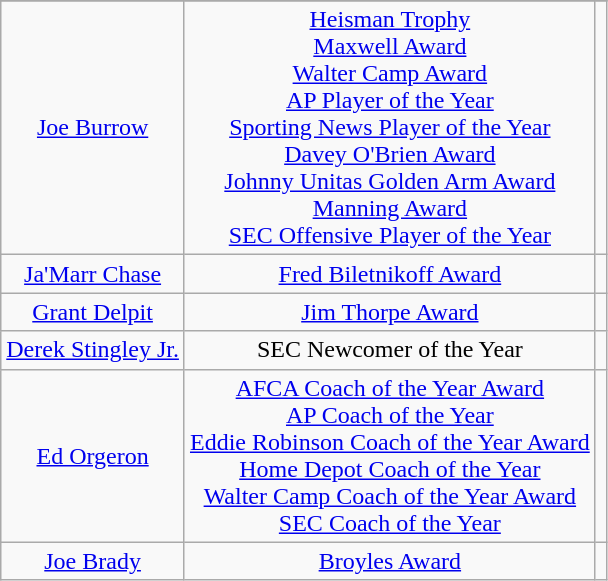<table class="wikitable sortable sortable" style="text-align: center">
<tr align=center>
</tr>
<tr>
<td><a href='#'>Joe Burrow</a></td>
<td><a href='#'>Heisman Trophy</a> <br> <a href='#'>Maxwell Award</a> <br> <a href='#'>Walter Camp Award</a> <br> <a href='#'>AP Player of the Year</a> <br> <a href='#'>Sporting News Player of the Year</a> <br> <a href='#'>Davey O'Brien Award</a> <br> <a href='#'>Johnny Unitas Golden Arm Award</a> <br> <a href='#'>Manning Award</a> <br> <a href='#'>SEC Offensive Player of the Year</a></td>
<td><br><br><br><br><br><br><br><br></td>
</tr>
<tr>
<td><a href='#'>Ja'Marr Chase</a></td>
<td><a href='#'>Fred Biletnikoff Award</a></td>
<td></td>
</tr>
<tr>
<td><a href='#'>Grant Delpit</a></td>
<td><a href='#'>Jim Thorpe Award</a></td>
<td></td>
</tr>
<tr>
<td><a href='#'>Derek Stingley Jr.</a></td>
<td>SEC Newcomer of the Year</td>
<td></td>
</tr>
<tr>
<td><a href='#'>Ed Orgeron</a></td>
<td><a href='#'>AFCA Coach of the Year Award</a> <br> <a href='#'>AP Coach of the Year</a> <br> <a href='#'>Eddie Robinson Coach of the Year Award</a> <br> <a href='#'>Home Depot Coach of the Year</a> <br> <a href='#'>Walter Camp Coach of the Year Award</a> <br> <a href='#'>SEC Coach of the Year</a></td>
<td><br><br><br><br><br></td>
</tr>
<tr>
<td><a href='#'>Joe Brady</a></td>
<td><a href='#'>Broyles Award</a></td>
<td></td>
</tr>
</table>
